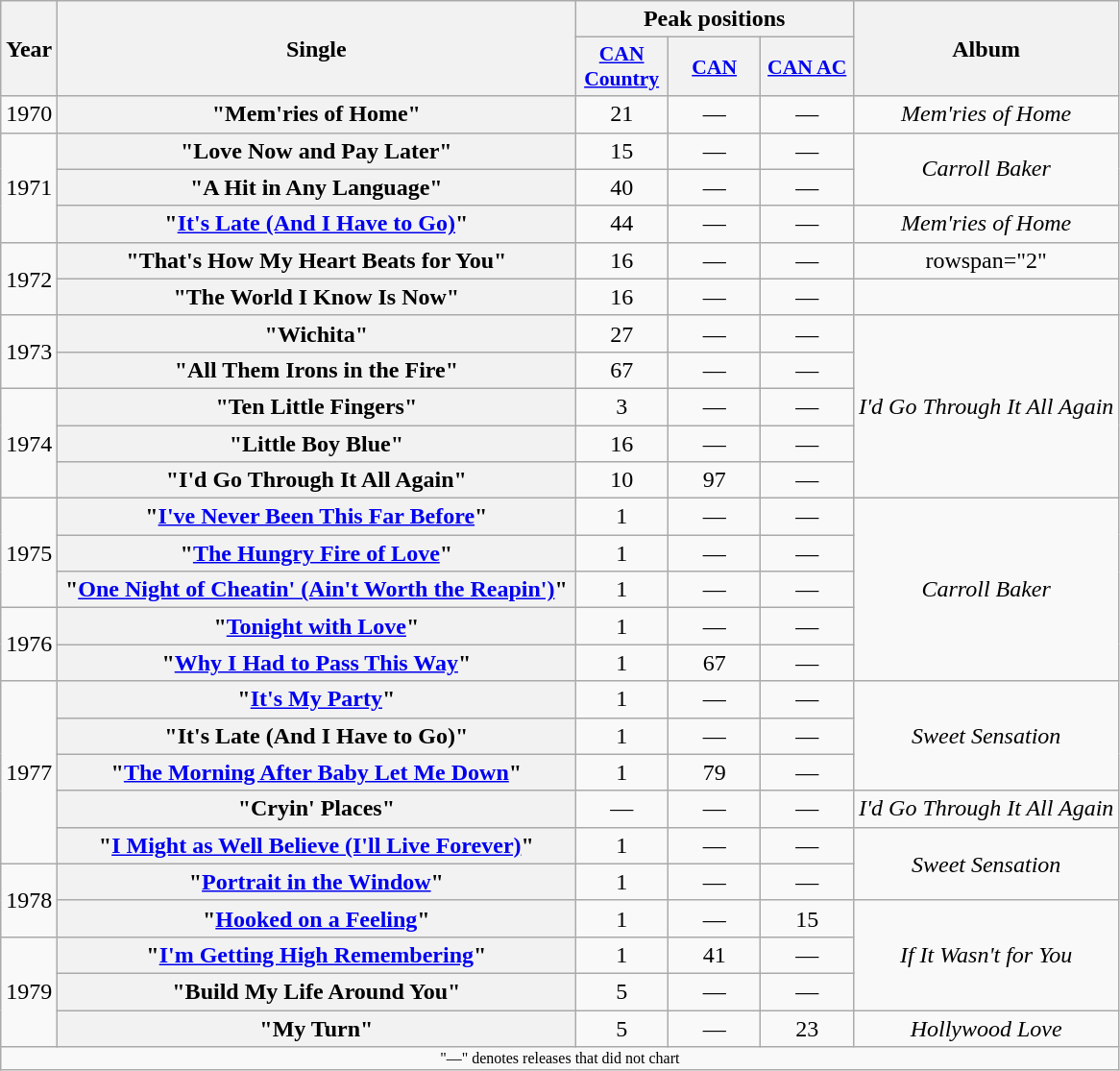<table class="wikitable plainrowheaders" style="text-align:center;">
<tr>
<th rowspan="2">Year</th>
<th rowspan="2" style="width:22em;">Single</th>
<th colspan="3">Peak positions</th>
<th rowspan="2">Album</th>
</tr>
<tr>
<th scope="col" style="width:4em; font-size:90%;"><a href='#'>CAN Country</a><br></th>
<th scope="col" style="width:4em; font-size:90%;"><a href='#'>CAN</a><br></th>
<th scope="col" style="width:4em; font-size:90%;"><a href='#'>CAN AC</a><br></th>
</tr>
<tr>
<td>1970</td>
<th scope="row">"Mem'ries of Home"</th>
<td>21</td>
<td>—</td>
<td>—</td>
<td><em>Mem'ries of Home</em></td>
</tr>
<tr>
<td rowspan="3">1971</td>
<th scope="row">"Love Now and Pay Later"</th>
<td>15</td>
<td>—</td>
<td>—</td>
<td rowspan="2"><em>Carroll Baker</em> </td>
</tr>
<tr>
<th scope="row">"A Hit in Any Language"</th>
<td>40</td>
<td>—</td>
<td>—</td>
</tr>
<tr>
<th scope="row">"<a href='#'>It's Late (And I Have to Go)</a>"</th>
<td>44</td>
<td>—</td>
<td>—</td>
<td><em>Mem'ries of Home</em></td>
</tr>
<tr>
<td rowspan="2">1972</td>
<th scope="row">"That's How My Heart Beats for You"</th>
<td>16</td>
<td>—</td>
<td>—</td>
<td>rowspan="2" </td>
</tr>
<tr>
<th scope="row">"The World I Know Is Now"</th>
<td>16</td>
<td>—</td>
<td>—</td>
</tr>
<tr>
<td rowspan="2">1973</td>
<th scope="row">"Wichita"</th>
<td>27</td>
<td>—</td>
<td>—</td>
<td rowspan="5"><em>I'd Go Through It All Again</em></td>
</tr>
<tr>
<th scope="row">"All Them Irons in the Fire"</th>
<td>67</td>
<td>—</td>
<td>—</td>
</tr>
<tr>
<td rowspan="3">1974</td>
<th scope="row">"Ten Little Fingers"</th>
<td>3</td>
<td>—</td>
<td>—</td>
</tr>
<tr>
<th scope="row">"Little Boy Blue"</th>
<td>16</td>
<td>—</td>
<td>—</td>
</tr>
<tr>
<th scope="row">"I'd Go Through It All Again"</th>
<td>10</td>
<td>97</td>
<td>—</td>
</tr>
<tr>
<td rowspan="3">1975</td>
<th scope="row">"<a href='#'>I've Never Been This Far Before</a>"</th>
<td>1</td>
<td>—</td>
<td>—</td>
<td rowspan="5"><em>Carroll Baker</em> </td>
</tr>
<tr>
<th scope="row">"<a href='#'>The Hungry Fire of Love</a>"</th>
<td>1</td>
<td>—</td>
<td>—</td>
</tr>
<tr>
<th scope="row">"<a href='#'>One Night of Cheatin' (Ain't Worth the Reapin')</a>"</th>
<td>1</td>
<td>—</td>
<td>—</td>
</tr>
<tr>
<td rowspan="2">1976</td>
<th scope="row">"<a href='#'>Tonight with Love</a>"</th>
<td>1</td>
<td>—</td>
<td>—</td>
</tr>
<tr>
<th scope="row">"<a href='#'>Why I Had to Pass This Way</a>"</th>
<td>1</td>
<td>67</td>
<td>—</td>
</tr>
<tr>
<td rowspan="5">1977</td>
<th scope="row">"<a href='#'>It's My Party</a>"</th>
<td>1</td>
<td>—</td>
<td>—</td>
<td rowspan="3"><em>Sweet Sensation</em></td>
</tr>
<tr>
<th scope="row">"It's Late (And I Have to Go)" </th>
<td>1</td>
<td>—</td>
<td>—</td>
</tr>
<tr>
<th scope="row">"<a href='#'>The Morning After Baby Let Me Down</a>"</th>
<td>1</td>
<td>79</td>
<td>—</td>
</tr>
<tr>
<th scope="row">"Cryin' Places"</th>
<td>—</td>
<td>—</td>
<td>—</td>
<td><em>I'd Go Through It All Again</em></td>
</tr>
<tr>
<th scope="row">"<a href='#'>I Might as Well Believe (I'll Live Forever)</a>"</th>
<td>1</td>
<td>—</td>
<td>—</td>
<td rowspan="2"><em>Sweet Sensation</em></td>
</tr>
<tr>
<td rowspan="2">1978</td>
<th scope="row">"<a href='#'>Portrait in the Window</a>"</th>
<td>1</td>
<td>—</td>
<td>—</td>
</tr>
<tr>
<th scope="row">"<a href='#'>Hooked on a Feeling</a>"</th>
<td>1</td>
<td>—</td>
<td>15</td>
<td rowspan="3"><em>If It Wasn't for You</em></td>
</tr>
<tr>
<td rowspan="3">1979</td>
<th scope="row">"<a href='#'>I'm Getting High Remembering</a>"</th>
<td>1</td>
<td>41</td>
<td>—</td>
</tr>
<tr>
<th scope="row">"Build My Life Around You"</th>
<td>5</td>
<td>—</td>
<td>—</td>
</tr>
<tr>
<th scope="row">"My Turn"</th>
<td>5</td>
<td>—</td>
<td>23</td>
<td><em>Hollywood Love</em></td>
</tr>
<tr>
<td colspan="6" style="font-size:8pt">"—" denotes releases that did not chart</td>
</tr>
</table>
